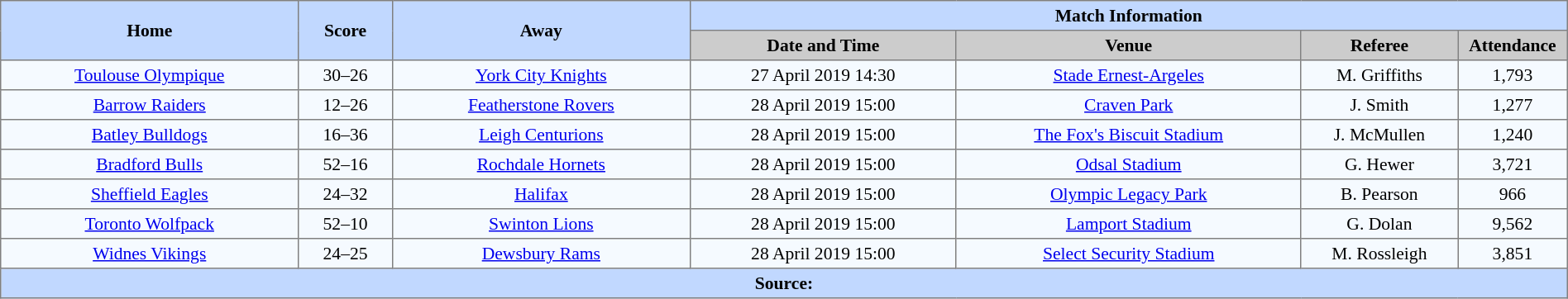<table border=1 style="border-collapse:collapse; font-size:90%; text-align:center;" cellpadding=3 cellspacing=0 width=100%>
<tr bgcolor="#c1d8ff">
<th rowspan="2" width="19%">Home</th>
<th rowspan="2" width="6%">Score</th>
<th rowspan="2" width="19%">Away</th>
<th colspan="4">Match Information</th>
</tr>
<tr bgcolor="#cccccc">
<th width="17%">Date and Time</th>
<th width="22%">Venue</th>
<th width="10%">Referee</th>
<th width="7%">Attendance</th>
</tr>
<tr bgcolor="#f5faff">
<td> <a href='#'>Toulouse Olympique</a></td>
<td>30–26</td>
<td> <a href='#'>York City Knights</a></td>
<td>27 April 2019 14:30</td>
<td><a href='#'>Stade Ernest-Argeles</a></td>
<td>M. Griffiths</td>
<td>1,793</td>
</tr>
<tr bgcolor="#f5faff">
<td> <a href='#'>Barrow Raiders</a></td>
<td>12–26</td>
<td> <a href='#'>Featherstone Rovers</a></td>
<td>28 April 2019 15:00</td>
<td><a href='#'>Craven Park</a></td>
<td>J. Smith</td>
<td>1,277</td>
</tr>
<tr bgcolor="#f5faff">
<td> <a href='#'>Batley Bulldogs</a></td>
<td>16–36</td>
<td> <a href='#'>Leigh Centurions</a></td>
<td>28 April 2019 15:00</td>
<td><a href='#'>The Fox's Biscuit Stadium</a></td>
<td>J. McMullen</td>
<td>1,240</td>
</tr>
<tr bgcolor="#f5faff">
<td> <a href='#'>Bradford Bulls</a></td>
<td>52–16</td>
<td> <a href='#'>Rochdale Hornets</a></td>
<td>28 April 2019 15:00</td>
<td><a href='#'>Odsal Stadium</a></td>
<td>G. Hewer</td>
<td>3,721</td>
</tr>
<tr bgcolor="#f5faff">
<td> <a href='#'>Sheffield Eagles</a></td>
<td>24–32</td>
<td> <a href='#'>Halifax</a></td>
<td>28 April 2019 15:00</td>
<td><a href='#'>Olympic Legacy Park</a></td>
<td>B. Pearson</td>
<td>966</td>
</tr>
<tr bgcolor="#f5faff">
<td> <a href='#'>Toronto Wolfpack</a></td>
<td>52–10</td>
<td> <a href='#'>Swinton Lions</a></td>
<td>28 April 2019 15:00</td>
<td><a href='#'>Lamport Stadium</a></td>
<td>G. Dolan</td>
<td>9,562</td>
</tr>
<tr bgcolor="#f5faff">
<td> <a href='#'>Widnes Vikings</a></td>
<td>24–25</td>
<td> <a href='#'>Dewsbury Rams</a></td>
<td>28 April 2019 15:00</td>
<td><a href='#'>Select Security Stadium</a></td>
<td>M. Rossleigh</td>
<td>3,851</td>
</tr>
<tr bgcolor="#c1d8ff">
<th colspan="7">Source:</th>
</tr>
</table>
